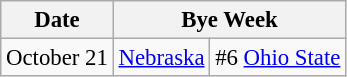<table class="wikitable" style="font-size:95%;">
<tr>
<th>Date</th>
<th colspan="2">Bye Week</th>
</tr>
<tr>
<td>October 21</td>
<td><a href='#'>Nebraska</a></td>
<td>#6 <a href='#'>Ohio State</a></td>
</tr>
</table>
